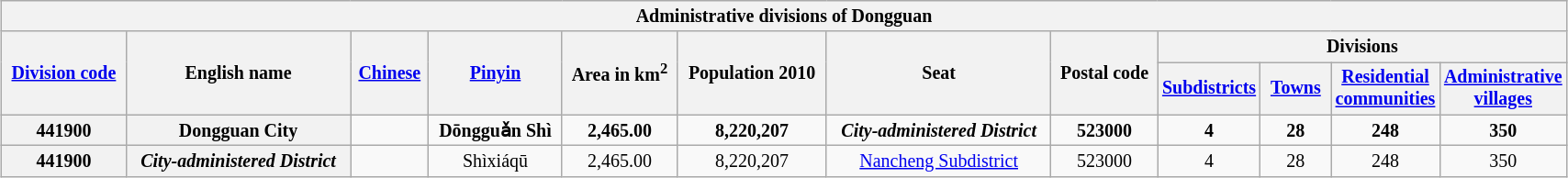<table class="wikitable" style="margin:1em auto 1em auto; width:90%; font-size:smaller; text-align:center">
<tr>
<th colspan="12"><strong>Administrative divisions of Dongguan</strong></th>
</tr>
<tr>
<th ! scope="col" rowspan=2><a href='#'>Division code</a></th>
<th ! scope="col" rowspan=2>English name</th>
<th ! scope="col" rowspan=2><a href='#'>Chinese</a></th>
<th ! scope="col" rowspan=2><a href='#'>Pinyin</a></th>
<th ! scope="col" rowspan=2>Area in km<sup>2</sup></th>
<th ! scope="col" rowspan=2>Population 2010</th>
<th ! scope="col" rowspan=2>Seat</th>
<th ! scope="col" rowspan=2>Postal code</th>
<th ! scope="col" colspan=5>Divisions</th>
</tr>
<tr>
<th ! scope="col" width="45"><a href='#'>Subdistricts</a></th>
<th ! scope="col" width="45"><a href='#'>Towns</a></th>
<th ! scope="col" width="45"><a href='#'>Residential communities</a></th>
<th ! scope="col" width="45"><a href='#'>Administrative villages</a></th>
</tr>
<tr style="font-weight: bold">
<th>441900</th>
<th>Dongguan City</th>
<td></td>
<td>Dōngguǎn Shì</td>
<td>2,465.00</td>
<td>8,220,207</td>
<td><em>City-administered District</em></td>
<td>523000</td>
<td>4</td>
<td>28</td>
<td>248</td>
<td>350</td>
</tr>
<tr>
<th>441900</th>
<th><em>City-administered District</em></th>
<td></td>
<td>Shìxiáqū</td>
<td>2,465.00</td>
<td>8,220,207</td>
<td><a href='#'>Nancheng Subdistrict</a></td>
<td>523000</td>
<td>4</td>
<td>28</td>
<td>248</td>
<td>350</td>
</tr>
</table>
